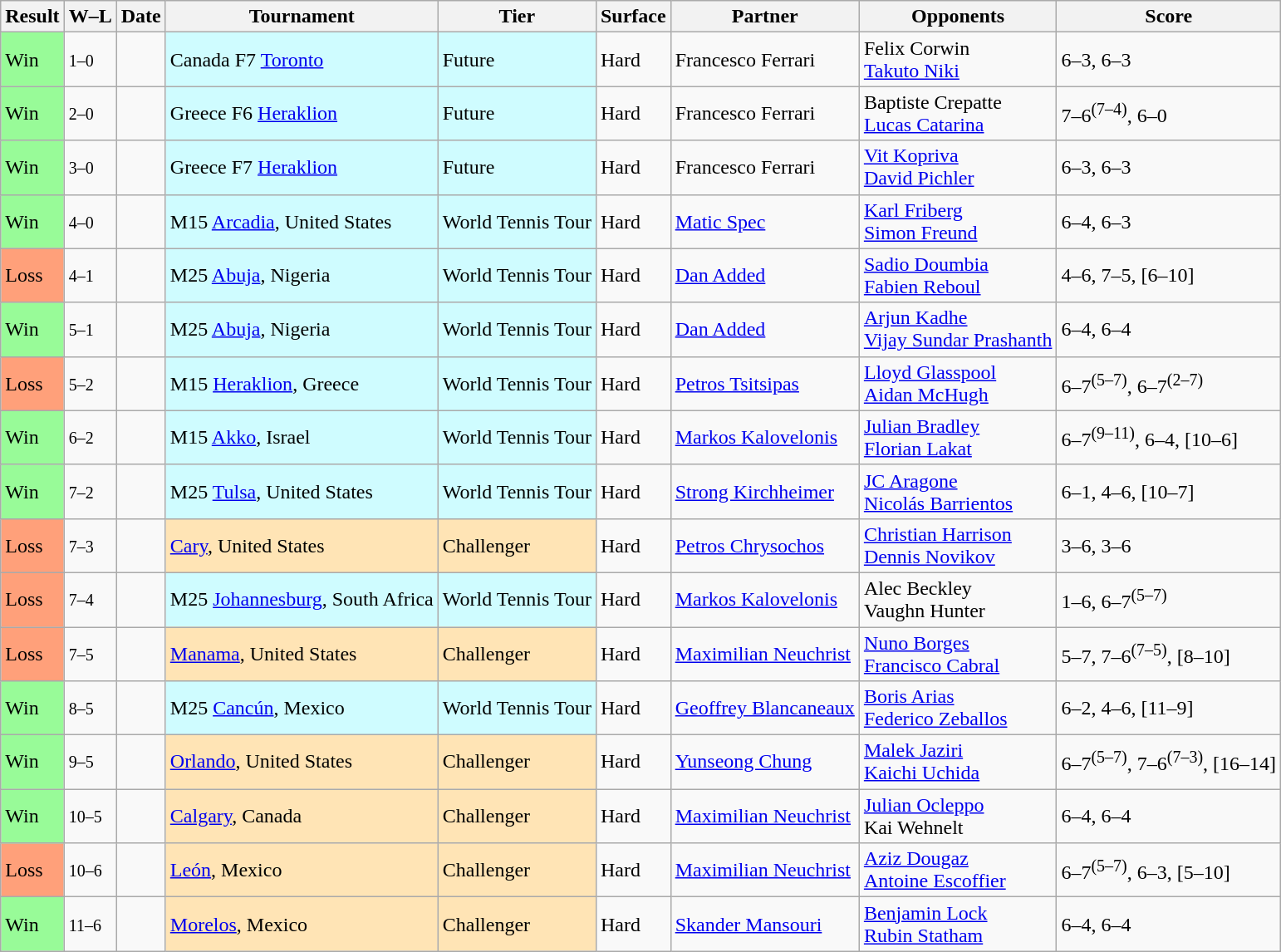<table class="sortable wikitable">
<tr>
<th>Result</th>
<th class="unsortable">W–L</th>
<th>Date</th>
<th>Tournament</th>
<th>Tier</th>
<th>Surface</th>
<th>Partner</th>
<th>Opponents</th>
<th class="unsortable">Score</th>
</tr>
<tr>
<td bgcolor=98FB98>Win</td>
<td><small>1–0</small></td>
<td></td>
<td style="background:#cffcff;">Canada F7 <a href='#'>Toronto</a></td>
<td style="background:#cffcff;">Future</td>
<td>Hard</td>
<td> Francesco Ferrari</td>
<td> Felix Corwin<br> <a href='#'>Takuto Niki</a></td>
<td>6–3, 6–3</td>
</tr>
<tr>
<td bgcolor=98FB98>Win</td>
<td><small>2–0</small></td>
<td></td>
<td style="background:#cffcff;">Greece F6 <a href='#'>Heraklion</a></td>
<td style="background:#cffcff;">Future</td>
<td>Hard</td>
<td> Francesco Ferrari</td>
<td> Baptiste Crepatte<br> <a href='#'>Lucas Catarina</a></td>
<td>7–6<sup>(7–4)</sup>, 6–0</td>
</tr>
<tr>
<td bgcolor=98FB98>Win</td>
<td><small>3–0</small></td>
<td></td>
<td style="background:#cffcff;">Greece F7 <a href='#'>Heraklion</a></td>
<td style="background:#cffcff;">Future</td>
<td>Hard</td>
<td> Francesco Ferrari</td>
<td> <a href='#'>Vit Kopriva</a><br> <a href='#'>David Pichler</a></td>
<td>6–3, 6–3</td>
</tr>
<tr>
<td bgcolor=98FB98>Win</td>
<td><small>4–0</small></td>
<td></td>
<td style="background:#cffcff;">M15 <a href='#'>Arcadia</a>, United States</td>
<td style="background:#cffcff;">World Tennis Tour</td>
<td>Hard</td>
<td> <a href='#'>Matic Spec</a></td>
<td> <a href='#'>Karl Friberg</a><br> <a href='#'>Simon Freund</a></td>
<td>6–4, 6–3</td>
</tr>
<tr>
<td bgcolor=FFA07A>Loss</td>
<td><small>4–1</small></td>
<td></td>
<td style="background:#cffcff;">M25 <a href='#'>Abuja</a>, Nigeria</td>
<td style="background:#cffcff;">World Tennis Tour</td>
<td>Hard</td>
<td> <a href='#'>Dan Added</a></td>
<td> <a href='#'>Sadio Doumbia</a><br> <a href='#'>Fabien Reboul</a></td>
<td>4–6, 7–5, [6–10]</td>
</tr>
<tr>
<td bgcolor=98FB98>Win</td>
<td><small>5–1</small></td>
<td></td>
<td style="background:#cffcff;">M25 <a href='#'>Abuja</a>, Nigeria</td>
<td style="background:#cffcff;">World Tennis Tour</td>
<td>Hard</td>
<td> <a href='#'>Dan Added</a></td>
<td> <a href='#'>Arjun Kadhe</a><br> <a href='#'>Vijay Sundar Prashanth</a></td>
<td>6–4, 6–4</td>
</tr>
<tr>
<td bgcolor=FFA07A>Loss</td>
<td><small>5–2</small></td>
<td></td>
<td style="background:#cffcff;">M15 <a href='#'>Heraklion</a>, Greece</td>
<td style="background:#cffcff;">World Tennis Tour</td>
<td>Hard</td>
<td> <a href='#'>Petros Tsitsipas</a></td>
<td> <a href='#'>Lloyd Glasspool</a><br> <a href='#'>Aidan McHugh</a></td>
<td>6–7<sup>(5–7)</sup>, 6–7<sup>(2–7)</sup></td>
</tr>
<tr>
<td bgcolor=98FB98>Win</td>
<td><small>6–2</small></td>
<td></td>
<td style="background:#cffcff;">M15 <a href='#'>Akko</a>, Israel</td>
<td style="background:#cffcff;">World Tennis Tour</td>
<td>Hard</td>
<td> <a href='#'>Markos Kalovelonis</a></td>
<td> <a href='#'>Julian Bradley</a><br> <a href='#'>Florian Lakat</a></td>
<td>6–7<sup>(9–11)</sup>, 6–4, [10–6]</td>
</tr>
<tr>
<td bgcolor=98FB98>Win</td>
<td><small>7–2</small></td>
<td></td>
<td style="background:#cffcff;">M25 <a href='#'>Tulsa</a>, United States</td>
<td style="background:#cffcff;">World Tennis Tour</td>
<td>Hard</td>
<td> <a href='#'>Strong Kirchheimer</a></td>
<td> <a href='#'>JC Aragone</a><br> <a href='#'>Nicolás Barrientos</a></td>
<td>6–1, 4–6, [10–7]</td>
</tr>
<tr>
<td bgcolor=FFA07A>Loss</td>
<td><small>7–3</small></td>
<td><a href='#'></a></td>
<td style="background:moccasin;"><a href='#'>Cary</a>, United States</td>
<td style="background:moccasin;">Challenger</td>
<td>Hard</td>
<td> <a href='#'>Petros Chrysochos</a></td>
<td> <a href='#'>Christian Harrison</a><br> <a href='#'>Dennis Novikov</a></td>
<td>3–6, 3–6</td>
</tr>
<tr>
<td bgcolor=FFA07A>Loss</td>
<td><small>7–4</small></td>
<td></td>
<td style="background:#cffcff;">M25 <a href='#'>Johannesburg</a>, South Africa</td>
<td style="background:#cffcff;">World Tennis Tour</td>
<td>Hard</td>
<td> <a href='#'>Markos Kalovelonis</a></td>
<td> Alec Beckley<br> Vaughn Hunter</td>
<td>1–6, 6–7<sup>(5–7)</sup></td>
</tr>
<tr>
<td bgcolor=FFA07A>Loss</td>
<td><small>7–5</small></td>
<td><a href='#'></a></td>
<td style="background:moccasin;"><a href='#'>Manama</a>, United States</td>
<td style="background:moccasin;">Challenger</td>
<td>Hard</td>
<td> <a href='#'>Maximilian Neuchrist</a></td>
<td> <a href='#'>Nuno Borges</a><br> <a href='#'>Francisco Cabral</a></td>
<td>5–7, 7–6<sup>(7–5)</sup>, [8–10]</td>
</tr>
<tr>
<td bgcolor=98FB98>Win</td>
<td><small>8–5</small></td>
<td></td>
<td style="background:#cffcff;">M25 <a href='#'>Cancún</a>, Mexico</td>
<td style="background:#cffcff;">World Tennis Tour</td>
<td>Hard</td>
<td> <a href='#'>Geoffrey Blancaneaux</a></td>
<td> <a href='#'>Boris Arias</a><br> <a href='#'>Federico Zeballos</a></td>
<td>6–2, 4–6, [11–9]</td>
</tr>
<tr>
<td bgcolor=98FB98>Win</td>
<td><small>9–5</small></td>
<td><a href='#'></a></td>
<td style="background:moccasin;"><a href='#'>Orlando</a>, United States</td>
<td style="background:moccasin;">Challenger</td>
<td>Hard</td>
<td> <a href='#'>Yunseong Chung</a></td>
<td> <a href='#'>Malek Jaziri</a><br> <a href='#'>Kaichi Uchida</a></td>
<td>6–7<sup>(5–7)</sup>, 7–6<sup>(7–3)</sup>, [16–14]</td>
</tr>
<tr>
<td bgcolor=98FB98>Win</td>
<td><small>10–5</small></td>
<td><a href='#'></a></td>
<td style="background:moccasin;"><a href='#'>Calgary</a>, Canada</td>
<td style="background:moccasin;">Challenger</td>
<td>Hard</td>
<td> <a href='#'>Maximilian Neuchrist</a></td>
<td> <a href='#'>Julian Ocleppo</a><br> Kai Wehnelt</td>
<td>6–4, 6–4</td>
</tr>
<tr>
<td bgcolor=FFA07A>Loss</td>
<td><small>10–6</small></td>
<td><a href='#'></a></td>
<td style="background:moccasin;"><a href='#'>León</a>, Mexico</td>
<td style="background:moccasin;">Challenger</td>
<td>Hard</td>
<td> <a href='#'>Maximilian Neuchrist</a></td>
<td> <a href='#'>Aziz Dougaz</a><br> <a href='#'>Antoine Escoffier</a></td>
<td>6–7<sup>(5–7)</sup>, 6–3, [5–10]</td>
</tr>
<tr>
<td bgcolor=98FB98>Win</td>
<td><small>11–6</small></td>
<td><a href='#'></a></td>
<td style="background:moccasin;"><a href='#'>Morelos</a>, Mexico</td>
<td style="background:moccasin;">Challenger</td>
<td>Hard</td>
<td> <a href='#'>Skander Mansouri</a></td>
<td> <a href='#'>Benjamin Lock</a><br> <a href='#'>Rubin Statham</a></td>
<td>6–4, 6–4</td>
</tr>
</table>
